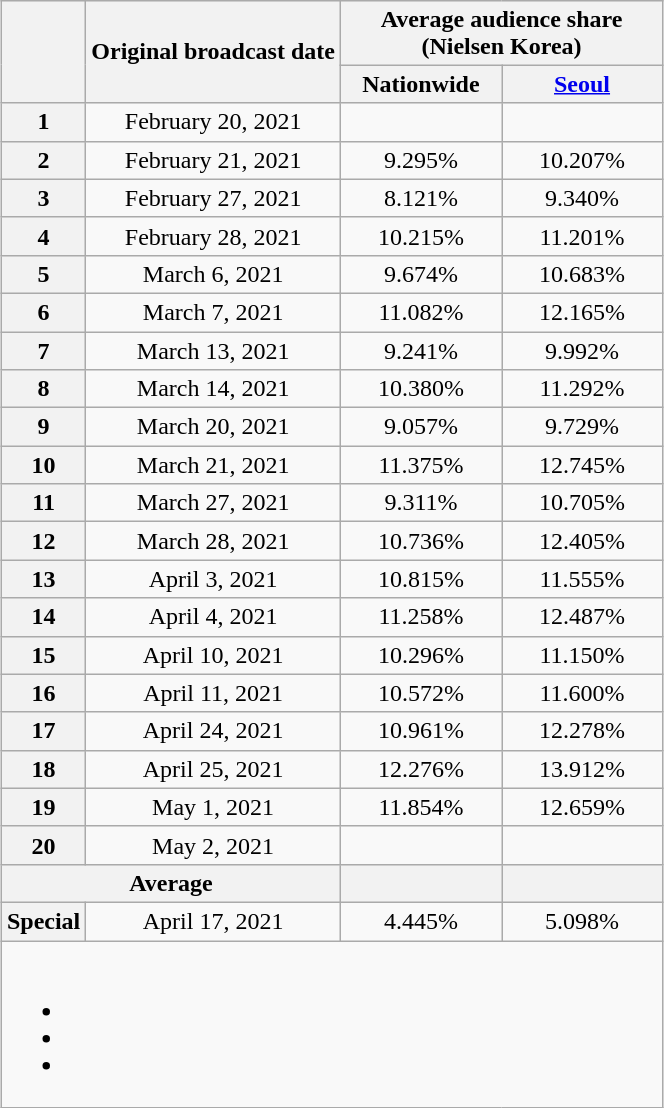<table class="wikitable" style="text-align:center;max-width:500px; margin-left: auto; margin-right: auto; border: none;">
<tr>
</tr>
<tr>
<th rowspan="2"></th>
<th rowspan="2">Original broadcast date</th>
<th colspan="2">Average audience share<br>(Nielsen Korea)</th>
</tr>
<tr>
<th width="100">Nationwide</th>
<th width="100"><a href='#'>Seoul</a></th>
</tr>
<tr>
<th>1</th>
<td>February 20, 2021</td>
<td> </td>
<td> </td>
</tr>
<tr>
<th>2</th>
<td>February 21, 2021</td>
<td>9.295% </td>
<td>10.207% </td>
</tr>
<tr>
<th>3</th>
<td>February 27, 2021</td>
<td>8.121% </td>
<td>9.340% </td>
</tr>
<tr>
<th>4</th>
<td>February 28, 2021</td>
<td>10.215% </td>
<td>11.201% </td>
</tr>
<tr>
<th>5</th>
<td>March 6, 2021</td>
<td>9.674% </td>
<td>10.683% </td>
</tr>
<tr>
<th>6</th>
<td>March 7, 2021</td>
<td>11.082% </td>
<td>12.165% </td>
</tr>
<tr>
<th>7</th>
<td>March 13, 2021</td>
<td>9.241% </td>
<td>9.992% </td>
</tr>
<tr>
<th>8</th>
<td>March 14, 2021</td>
<td>10.380% </td>
<td>11.292% </td>
</tr>
<tr>
<th>9</th>
<td>March 20, 2021</td>
<td>9.057% </td>
<td>9.729% </td>
</tr>
<tr>
<th>10</th>
<td>March 21, 2021</td>
<td>11.375% </td>
<td>12.745% </td>
</tr>
<tr>
<th>11</th>
<td>March 27, 2021</td>
<td>9.311% </td>
<td>10.705% </td>
</tr>
<tr>
<th>12</th>
<td>March 28, 2021</td>
<td>10.736% </td>
<td>12.405% </td>
</tr>
<tr>
<th>13</th>
<td>April 3, 2021</td>
<td>10.815% </td>
<td>11.555% </td>
</tr>
<tr>
<th>14</th>
<td>April 4, 2021</td>
<td>11.258% </td>
<td>12.487% </td>
</tr>
<tr>
<th>15</th>
<td>April 10, 2021</td>
<td>10.296% </td>
<td>11.150% </td>
</tr>
<tr>
<th>16</th>
<td>April 11, 2021</td>
<td>10.572% </td>
<td>11.600% </td>
</tr>
<tr>
<th>17</th>
<td>April 24, 2021</td>
<td>10.961% </td>
<td>12.278% </td>
</tr>
<tr>
<th>18</th>
<td>April 25, 2021</td>
<td>12.276% </td>
<td>13.912% </td>
</tr>
<tr>
<th>19</th>
<td>May 1, 2021</td>
<td>11.854% </td>
<td>12.659% </td>
</tr>
<tr>
<th>20</th>
<td>May 2, 2021</td>
<td> </td>
<td> </td>
</tr>
<tr>
<th colspan="2">Average</th>
<th></th>
<th></th>
</tr>
<tr>
<th>Special</th>
<td>April 17, 2021</td>
<td>4.445% </td>
<td>5.098% </td>
</tr>
<tr>
<td colspan="6"><br><ul><li></li><li></li><li></li></ul></td>
</tr>
</table>
